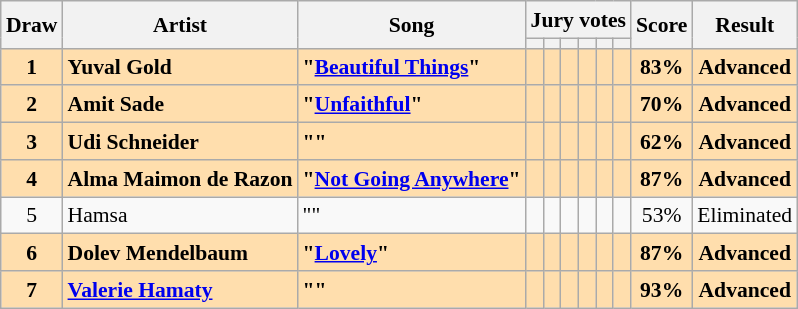<table class="sortable wikitable" style="margin: 1em auto 1em auto; text-align:center; font-size:90%; line-height:18px;">
<tr>
<th rowspan="2">Draw</th>
<th rowspan="2">Artist</th>
<th rowspan="2">Song</th>
<th colspan="6" class="unsortable">Jury votes</th>
<th rowspan="2">Score</th>
<th rowspan="2">Result</th>
</tr>
<tr>
<th class="unsortable"></th>
<th class="unsortable"></th>
<th class="unsortable"></th>
<th class="unsortable"></th>
<th class="unsortable"></th>
<th class="unsortable"></th>
</tr>
<tr style="font-weight:bold; background:navajowhite;">
<td>1</td>
<td align="left">Yuval Gold</td>
<td align="left">"<a href='#'>Beautiful Things</a>"</td>
<td></td>
<td></td>
<td></td>
<td></td>
<td></td>
<td></td>
<td>83%</td>
<td>Advanced</td>
</tr>
<tr style="font-weight:bold; background:navajowhite;">
<td>2</td>
<td align="left">Amit Sade</td>
<td align="left">"<a href='#'>Unfaithful</a>"</td>
<td></td>
<td></td>
<td></td>
<td></td>
<td></td>
<td></td>
<td>70%</td>
<td>Advanced</td>
</tr>
<tr style="font-weight:bold; background:navajowhite;">
<td>3</td>
<td align="left">Udi Schneider</td>
<td align="left">""</td>
<td></td>
<td></td>
<td></td>
<td></td>
<td></td>
<td></td>
<td>62%</td>
<td>Advanced</td>
</tr>
<tr style="font-weight:bold; background:navajowhite;">
<td>4</td>
<td align="left">Alma Maimon de Razon</td>
<td align="left">"<a href='#'>Not Going Anywhere</a>"</td>
<td></td>
<td></td>
<td></td>
<td></td>
<td></td>
<td></td>
<td>87%</td>
<td>Advanced</td>
</tr>
<tr>
<td>5</td>
<td align="left">Hamsa</td>
<td align="left">""</td>
<td></td>
<td></td>
<td></td>
<td></td>
<td></td>
<td></td>
<td>53%</td>
<td>Eliminated</td>
</tr>
<tr style="font-weight:bold; background:navajowhite;">
<td>6</td>
<td align="left">Dolev Mendelbaum</td>
<td align="left">"<a href='#'>Lovely</a>"</td>
<td></td>
<td></td>
<td></td>
<td></td>
<td></td>
<td></td>
<td>87%</td>
<td>Advanced</td>
</tr>
<tr style="font-weight:bold; background:navajowhite;">
<td>7</td>
<td align="left"><a href='#'>Valerie Hamaty</a></td>
<td align="left">""</td>
<td></td>
<td></td>
<td></td>
<td></td>
<td></td>
<td></td>
<td>93%</td>
<td>Advanced</td>
</tr>
</table>
